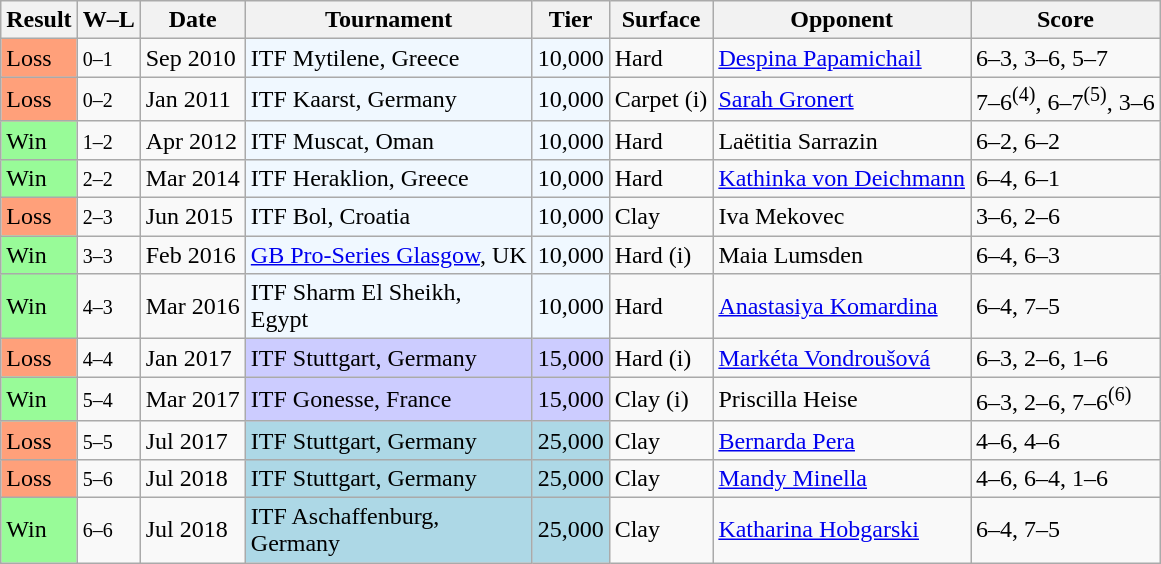<table class="sortable wikitable">
<tr>
<th>Result</th>
<th class="unsortable">W–L</th>
<th>Date</th>
<th>Tournament</th>
<th>Tier</th>
<th>Surface</th>
<th>Opponent</th>
<th class="unsortable">Score</th>
</tr>
<tr>
<td style="background:#ffa07a;">Loss</td>
<td><small>0–1</small></td>
<td>Sep 2010</td>
<td style="background:#f0f8ff;">ITF Mytilene, Greece</td>
<td style="background:#f0f8ff;">10,000</td>
<td>Hard</td>
<td> <a href='#'>Despina Papamichail</a></td>
<td>6–3, 3–6, 5–7</td>
</tr>
<tr>
<td style="background:#ffa07a;">Loss</td>
<td><small>0–2</small></td>
<td>Jan 2011</td>
<td style="background:#f0f8ff;">ITF Kaarst, Germany</td>
<td style="background:#f0f8ff;">10,000</td>
<td>Carpet (i)</td>
<td> <a href='#'>Sarah Gronert</a></td>
<td>7–6<sup>(4)</sup>, 6–7<sup>(5)</sup>, 3–6</td>
</tr>
<tr>
<td style="background:#98fb98;">Win</td>
<td><small>1–2</small></td>
<td>Apr 2012</td>
<td style="background:#f0f8ff;">ITF Muscat, Oman</td>
<td style="background:#f0f8ff;">10,000</td>
<td>Hard</td>
<td> Laëtitia Sarrazin</td>
<td>6–2, 6–2</td>
</tr>
<tr>
<td style="background:#98fb98;">Win</td>
<td><small>2–2</small></td>
<td>Mar 2014</td>
<td style="background:#f0f8ff;">ITF Heraklion, Greece</td>
<td style="background:#f0f8ff;">10,000</td>
<td>Hard</td>
<td> <a href='#'>Kathinka von Deichmann</a></td>
<td>6–4, 6–1</td>
</tr>
<tr>
<td style="background:#ffa07a;">Loss</td>
<td><small>2–3</small></td>
<td>Jun 2015</td>
<td style="background:#f0f8ff;">ITF Bol, Croatia</td>
<td style="background:#f0f8ff;">10,000</td>
<td>Clay</td>
<td> Iva Mekovec</td>
<td>3–6, 2–6</td>
</tr>
<tr>
<td style="background:#98fb98;">Win</td>
<td><small>3–3</small></td>
<td>Feb 2016</td>
<td style="background:#f0f8ff;"><a href='#'>GB Pro-Series Glasgow</a>, UK</td>
<td style="background:#f0f8ff;">10,000</td>
<td>Hard (i)</td>
<td> Maia Lumsden</td>
<td>6–4, 6–3</td>
</tr>
<tr>
<td style="background:#98fb98;">Win</td>
<td><small>4–3</small></td>
<td>Mar 2016</td>
<td style="background:#f0f8ff;">ITF Sharm El Sheikh, <br>Egypt</td>
<td style="background:#f0f8ff;">10,000</td>
<td>Hard</td>
<td> <a href='#'>Anastasiya Komardina</a></td>
<td>6–4, 7–5</td>
</tr>
<tr>
<td style="background:#ffa07a;">Loss</td>
<td><small>4–4</small></td>
<td>Jan 2017</td>
<td style="background:#ccccff;">ITF Stuttgart, Germany</td>
<td style="background:#ccccff;">15,000</td>
<td>Hard (i)</td>
<td> <a href='#'>Markéta Vondroušová</a></td>
<td>6–3, 2–6, 1–6</td>
</tr>
<tr>
<td style="background:#98fb98;">Win</td>
<td><small>5–4</small></td>
<td>Mar 2017</td>
<td style="background:#ccccff;">ITF Gonesse, France</td>
<td style="background:#ccccff;">15,000</td>
<td>Clay (i)</td>
<td> Priscilla Heise</td>
<td>6–3, 2–6, 7–6<sup>(6)</sup></td>
</tr>
<tr>
<td style="background:#ffa07a;">Loss</td>
<td><small>5–5</small></td>
<td>Jul 2017</td>
<td style="background:lightblue;">ITF Stuttgart, Germany</td>
<td style="background:lightblue;">25,000</td>
<td>Clay</td>
<td> <a href='#'>Bernarda Pera</a></td>
<td>4–6, 4–6</td>
</tr>
<tr>
<td style="background:#ffa07a;">Loss</td>
<td><small>5–6</small></td>
<td>Jul 2018</td>
<td style="background:lightblue;">ITF Stuttgart, Germany</td>
<td style="background:lightblue;">25,000</td>
<td>Clay</td>
<td> <a href='#'>Mandy Minella</a></td>
<td>4–6, 6–4, 1–6</td>
</tr>
<tr>
<td style="background:#98fb98;">Win</td>
<td><small>6–6</small></td>
<td>Jul 2018</td>
<td style="background:lightblue;">ITF Aschaffenburg, <br>Germany</td>
<td style="background:lightblue;">25,000</td>
<td>Clay</td>
<td> <a href='#'>Katharina Hobgarski</a></td>
<td>6–4, 7–5</td>
</tr>
</table>
